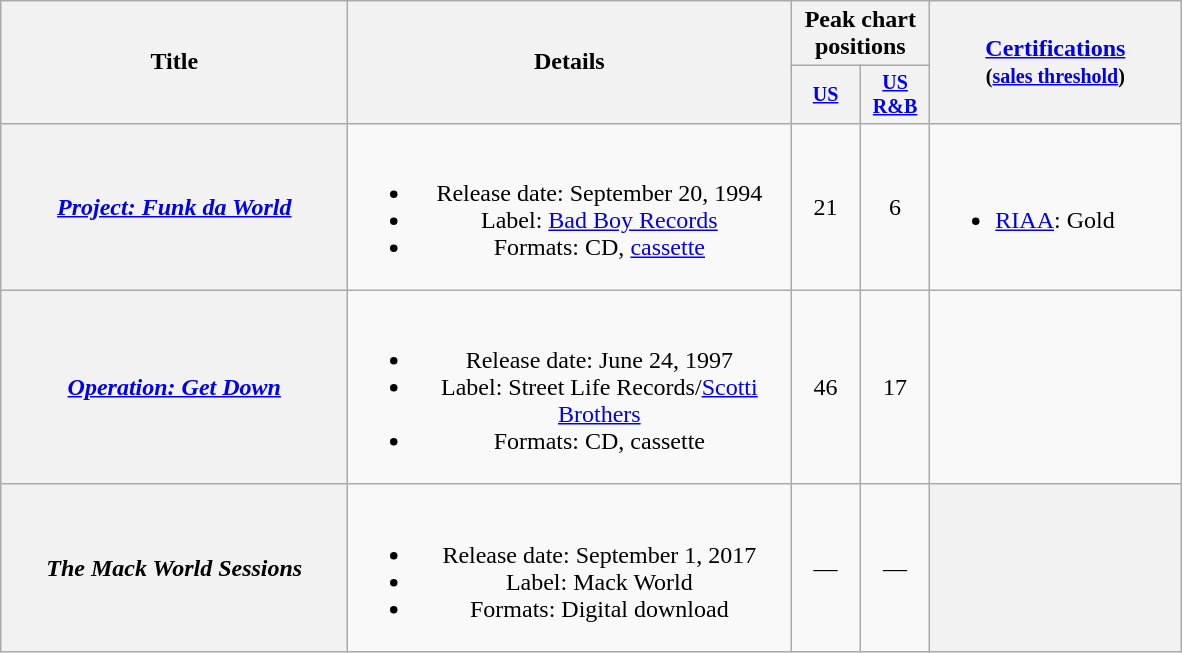<table class="wikitable plainrowheaders" style="text-align:center;">
<tr>
<th rowspan="2" style="width:14em;">Title</th>
<th rowspan="2" style="width:18em;">Details</th>
<th colspan="2">Peak chart positions</th>
<th rowspan="2" style="width:10em;"><a href='#'>Certifications</a><br><small>(<a href='#'>sales threshold</a>)</small></th>
</tr>
<tr style="font-size:smaller;">
<th style="width:40px;"><a href='#'>US</a><br></th>
<th style="width:40px;"><a href='#'>US R&B</a><br></th>
</tr>
<tr>
<th scope="row"><em><a href='#'>Project: Funk da World</a></em></th>
<td><br><ul><li>Release date: September 20, 1994</li><li>Label: <a href='#'>Bad Boy Records</a></li><li>Formats: CD, <a href='#'>cassette</a></li></ul></td>
<td>21</td>
<td>6</td>
<td style="text-align:left;"><br><ul><li><a href='#'>RIAA</a>: Gold</li></ul></td>
</tr>
<tr>
<th scope="row"><em><a href='#'>Operation: Get Down</a></em></th>
<td><br><ul><li>Release date: June 24, 1997</li><li>Label: Street Life Records/<a href='#'>Scotti Brothers</a></li><li>Formats: CD, cassette</li></ul></td>
<td>46</td>
<td>17</td>
<td></td>
</tr>
<tr>
<th scope="row"><em>The Mack World Sessions</em></th>
<td><br><ul><li>Release date: September 1, 2017</li><li>Label: Mack World</li><li>Formats: Digital download</li></ul></td>
<td>—</td>
<td>—</td>
<th></th>
</tr>
</table>
